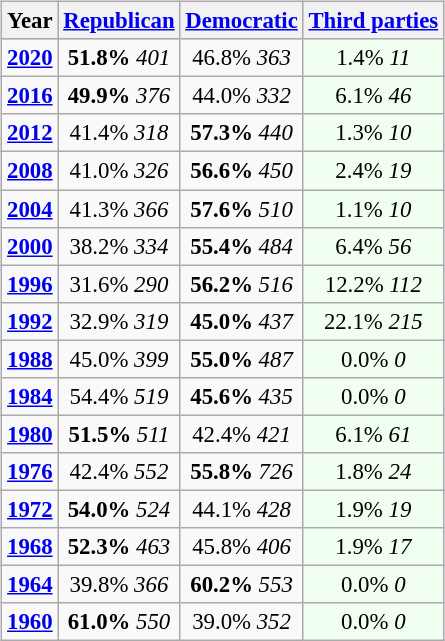<table class="wikitable" style="float:right; font-size:95%;">
<tr bgcolor=lightgrey>
<th>Year</th>
<th><a href='#'>Republican</a></th>
<th><a href='#'>Democratic</a></th>
<th><a href='#'>Third parties</a></th>
</tr>
<tr>
<td style="text-align:center;" ><strong><a href='#'>2020</a></strong></td>
<td style="text-align:center;" ><strong>51.8%</strong> <em>401</em></td>
<td style="text-align:center;" >46.8% <em>363</em></td>
<td style="text-align:center; background:honeyDew;">1.4% <em>11</em></td>
</tr>
<tr>
<td style="text-align:center;" ><strong><a href='#'>2016</a></strong></td>
<td style="text-align:center;" ><strong>49.9%</strong> <em>376</em></td>
<td style="text-align:center;" >44.0% <em>332</em></td>
<td style="text-align:center; background:honeyDew;">6.1% <em>46</em></td>
</tr>
<tr>
<td style="text-align:center;" ><strong><a href='#'>2012</a></strong></td>
<td style="text-align:center;" >41.4% <em>318</em></td>
<td style="text-align:center;" ><strong>57.3%</strong> <em>440</em></td>
<td style="text-align:center; background:honeyDew;">1.3% <em>10</em></td>
</tr>
<tr>
<td style="text-align:center;" ><strong><a href='#'>2008</a></strong></td>
<td style="text-align:center;" >41.0% <em>326</em></td>
<td style="text-align:center;" ><strong>56.6%</strong> <em>450</em></td>
<td style="text-align:center; background:honeyDew;">2.4% <em>19</em></td>
</tr>
<tr>
<td style="text-align:center;" ><strong><a href='#'>2004</a></strong></td>
<td style="text-align:center;" >41.3% <em>366</em></td>
<td style="text-align:center;" ><strong>57.6%</strong> <em>510</em></td>
<td style="text-align:center; background:honeyDew;">1.1% <em>10</em></td>
</tr>
<tr>
<td style="text-align:center;" ><strong><a href='#'>2000</a></strong></td>
<td style="text-align:center;" >38.2% <em>334</em></td>
<td style="text-align:center;" ><strong>55.4%</strong> <em>484</em></td>
<td style="text-align:center; background:honeyDew;">6.4% <em>56</em></td>
</tr>
<tr>
<td style="text-align:center;" ><strong><a href='#'>1996</a></strong></td>
<td style="text-align:center;" >31.6% <em>290</em></td>
<td style="text-align:center;" ><strong>56.2%</strong> <em>516</em></td>
<td style="text-align:center; background:honeyDew;">12.2% <em>112</em></td>
</tr>
<tr>
<td style="text-align:center;" ><strong><a href='#'>1992</a></strong></td>
<td style="text-align:center;" >32.9% <em>319</em></td>
<td style="text-align:center;" ><strong>45.0%</strong> <em>437</em></td>
<td style="text-align:center; background:honeyDew;">22.1% <em>215</em></td>
</tr>
<tr>
<td style="text-align:center;" ><strong><a href='#'>1988</a></strong></td>
<td style="text-align:center;" >45.0% <em>399</em></td>
<td style="text-align:center;" ><strong>55.0%</strong> <em>487</em></td>
<td style="text-align:center; background:honeyDew;">0.0% <em>0</em></td>
</tr>
<tr>
<td style="text-align:center;" ><strong><a href='#'>1984</a></strong></td>
<td style="text-align:center;" >54.4% <em>519</em></td>
<td style="text-align:center;" ><strong>45.6%</strong> <em>435</em></td>
<td style="text-align:center; background:honeyDew;">0.0% <em>0</em></td>
</tr>
<tr>
<td style="text-align:center;" ><strong><a href='#'>1980</a></strong></td>
<td style="text-align:center;" ><strong>51.5%</strong> <em>511</em></td>
<td style="text-align:center;" >42.4% <em>421</em></td>
<td style="text-align:center; background:honeyDew;">6.1% <em>61</em></td>
</tr>
<tr>
<td style="text-align:center;" ><strong><a href='#'>1976</a></strong></td>
<td style="text-align:center;" >42.4% <em>552</em></td>
<td style="text-align:center;" ><strong>55.8%</strong> <em>726</em></td>
<td style="text-align:center; background:honeyDew;">1.8% <em>24</em></td>
</tr>
<tr>
<td style="text-align:center;" ><strong><a href='#'>1972</a></strong></td>
<td style="text-align:center;" ><strong>54.0%</strong> <em>524</em></td>
<td style="text-align:center;" >44.1% <em>428</em></td>
<td style="text-align:center; background:honeyDew;">1.9% <em>19</em></td>
</tr>
<tr>
<td style="text-align:center;" ><strong><a href='#'>1968</a></strong></td>
<td style="text-align:center;" ><strong>52.3%</strong> <em>463</em></td>
<td style="text-align:center;" >45.8% <em>406</em></td>
<td style="text-align:center; background:honeyDew;">1.9% <em>17</em></td>
</tr>
<tr>
<td style="text-align:center;" ><strong><a href='#'>1964</a></strong></td>
<td style="text-align:center;" >39.8% <em>366</em></td>
<td style="text-align:center;" ><strong>60.2%</strong> <em>553</em></td>
<td style="text-align:center; background:honeyDew;">0.0% <em>0</em></td>
</tr>
<tr>
<td style="text-align:center;" ><strong><a href='#'>1960</a></strong></td>
<td style="text-align:center;" ><strong>61.0%</strong> <em>550</em></td>
<td style="text-align:center;" >39.0% <em>352</em></td>
<td style="text-align:center; background:honeyDew;">0.0% <em>0</em></td>
</tr>
</table>
